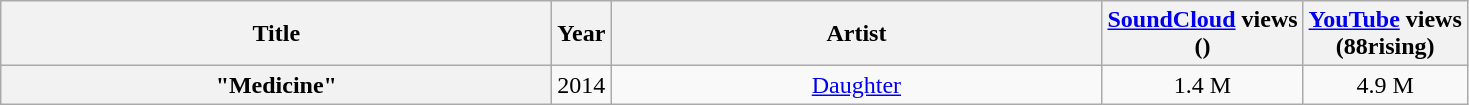<table class="wikitable plainrowheaders" style="text-align:center;">
<tr>
<th scope="col" style="width:22.5em;">Title</th>
<th scope="col">Year</th>
<th scope="col" style="width:20em;">Artist</th>
<th scope="col"><a href='#'>SoundCloud</a> views<br>()</th>
<th scope="col"><a href='#'>YouTube</a> views<br>(88rising)</th>
</tr>
<tr>
<th scope="row">"Medicine"</th>
<td>2014</td>
<td><a href='#'>Daughter</a></td>
<td>1.4 M</td>
<td>4.9 M</td>
</tr>
</table>
